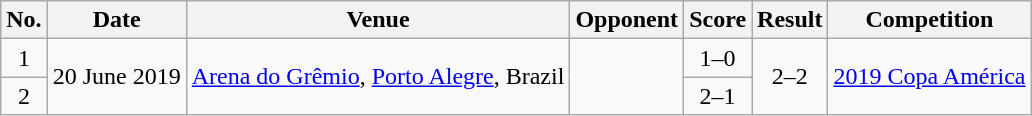<table class="wikitable sortable">
<tr>
<th scope="col">No.</th>
<th scope="col">Date</th>
<th scope="col">Venue</th>
<th scope="col">Opponent</th>
<th scope="col">Score</th>
<th scope="col">Result</th>
<th scope="col">Competition</th>
</tr>
<tr>
<td style="text-align:center">1</td>
<td rowspan="2">20 June 2019</td>
<td rowspan="2"><a href='#'>Arena do Grêmio</a>, <a href='#'>Porto Alegre</a>, Brazil</td>
<td rowspan="2"></td>
<td style="text-align:center">1–0</td>
<td rowspan="2" style="text-align:center">2–2</td>
<td rowspan="2"><a href='#'>2019 Copa América</a></td>
</tr>
<tr>
<td style="text-align:center">2</td>
<td style="text-align:center">2–1</td>
</tr>
</table>
